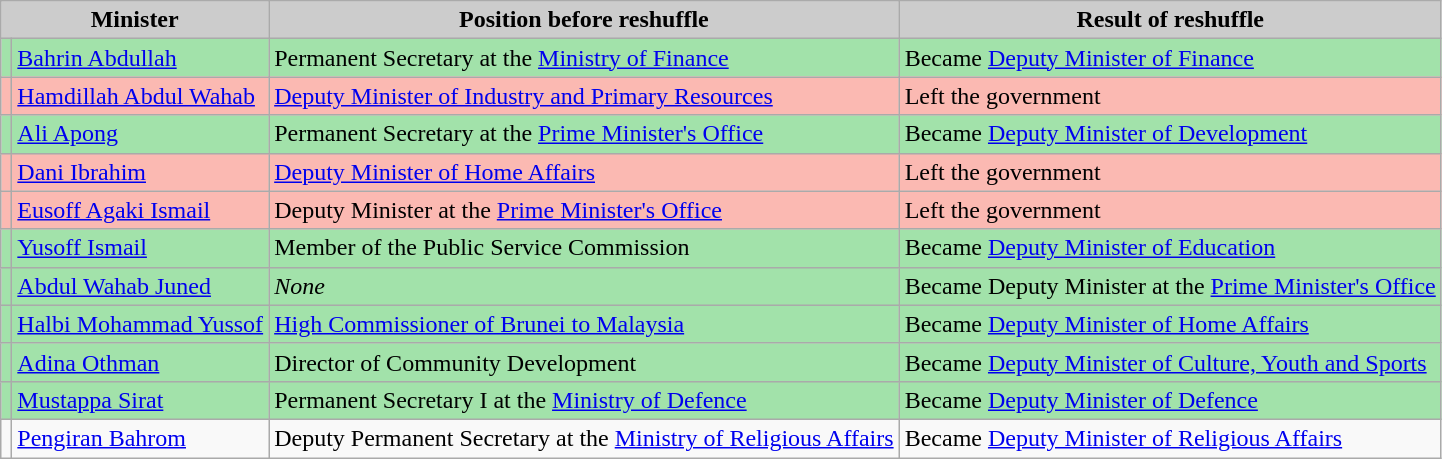<table class="wikitable">
<tr>
<th scope="col" style="background:#ccc;" colspan=2>Minister</th>
<th scope="col" style="background:#ccc;">Position before reshuffle</th>
<th scope="col" style="background:#ccc;">Result of reshuffle</th>
</tr>
<tr style="background:#A2E2AA;" colspan="4" |>
<td></td>
<td><a href='#'>Bahrin Abdullah</a></td>
<td>Permanent Secretary at the <a href='#'>Ministry of Finance</a></td>
<td>Became <a href='#'>Deputy Minister of Finance</a></td>
</tr>
<tr style="background:#FBB9B2;" colspan="4" |>
<td></td>
<td><a href='#'>Hamdillah Abdul Wahab</a></td>
<td><a href='#'>Deputy Minister of Industry and Primary Resources</a></td>
<td>Left the government</td>
</tr>
<tr style="background:#A2E2AA;" colspan="4" |>
<td></td>
<td><a href='#'>Ali Apong</a></td>
<td>Permanent Secretary at the <a href='#'>Prime Minister's Office</a></td>
<td>Became <a href='#'>Deputy Minister of Development</a></td>
</tr>
<tr style="background:#FBB9B2;" colspan="4" |>
<td></td>
<td><a href='#'>Dani Ibrahim</a></td>
<td><a href='#'>Deputy Minister of Home Affairs</a></td>
<td>Left the government</td>
</tr>
<tr style="background:#FBB9B2;" colspan="4" |>
<td></td>
<td><a href='#'>Eusoff Agaki Ismail</a></td>
<td>Deputy Minister at the <a href='#'>Prime Minister's Office</a></td>
<td>Left the government</td>
</tr>
<tr style="background:#A2E2AA;" colspan="4" |>
<td></td>
<td><a href='#'>Yusoff Ismail</a></td>
<td>Member of the Public Service Commission</td>
<td>Became <a href='#'>Deputy Minister of Education</a></td>
</tr>
<tr style="background:#A2E2AA;" colspan="4" |>
<td></td>
<td><a href='#'>Abdul Wahab Juned</a></td>
<td><em>None</em></td>
<td>Became Deputy Minister at the <a href='#'>Prime Minister's Office</a></td>
</tr>
<tr style="background:#A2E2AA;" colspan="4" |>
<td></td>
<td><a href='#'>Halbi Mohammad Yussof</a></td>
<td><a href='#'>High Commissioner of Brunei to Malaysia</a></td>
<td>Became <a href='#'>Deputy Minister of Home Affairs</a></td>
</tr>
<tr style="background:#A2E2AA;" colspan="4" |>
<td></td>
<td><a href='#'>Adina Othman</a></td>
<td>Director of Community Development</td>
<td>Became <a href='#'>Deputy Minister of Culture, Youth and Sports</a></td>
</tr>
<tr style="background:#A2E2AA;" colspan="4" |>
<td></td>
<td><a href='#'>Mustappa Sirat</a></td>
<td>Permanent Secretary I at the <a href='#'>Ministry of Defence</a></td>
<td>Became <a href='#'>Deputy Minister of Defence</a></td>
</tr>
<tr>
<td></td>
<td><a href='#'>Pengiran Bahrom</a></td>
<td>Deputy Permanent Secretary at the <a href='#'>Ministry of Religious Affairs</a></td>
<td>Became <a href='#'>Deputy Minister of Religious Affairs</a></td>
</tr>
</table>
